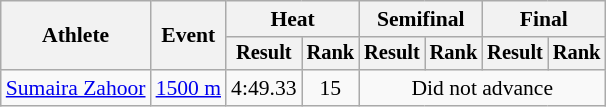<table class=wikitable style="font-size:90%">
<tr>
<th rowspan="2">Athlete</th>
<th rowspan="2">Event</th>
<th colspan="2">Heat</th>
<th colspan="2">Semifinal</th>
<th colspan="2">Final</th>
</tr>
<tr style="font-size:95%">
<th>Result</th>
<th>Rank</th>
<th>Result</th>
<th>Rank</th>
<th>Result</th>
<th>Rank</th>
</tr>
<tr align=center>
<td align=left><a href='#'>Sumaira Zahoor</a></td>
<td align=left><a href='#'>1500 m</a></td>
<td>4:49.33</td>
<td>15</td>
<td colspan=4>Did not advance</td>
</tr>
</table>
